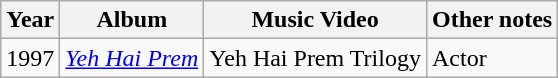<table class="wikitable">
<tr>
<th>Year</th>
<th>Album</th>
<th>Music Video</th>
<th>Other notes</th>
</tr>
<tr>
<td>1997</td>
<td><em><a href='#'>Yeh Hai Prem</a></em></td>
<td>Yeh Hai Prem Trilogy</td>
<td>Actor</td>
</tr>
</table>
